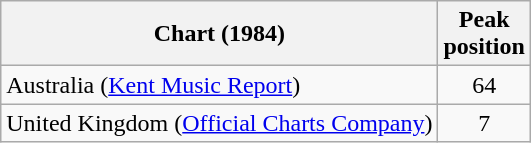<table class="wikitable">
<tr>
<th>Chart (1984)</th>
<th>Peak<br> position</th>
</tr>
<tr>
<td>Australia (<a href='#'>Kent Music Report</a>)</td>
<td align="center">64</td>
</tr>
<tr>
<td>United Kingdom (<a href='#'>Official Charts Company</a>)</td>
<td align="center">7</td>
</tr>
</table>
